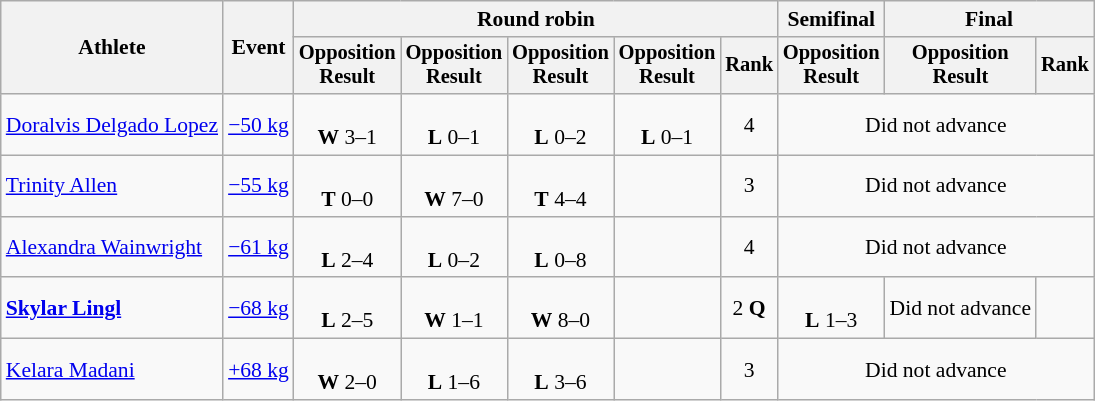<table class=wikitable style=font-size:90%;text-align:center>
<tr>
<th rowspan=2>Athlete</th>
<th rowspan=2>Event</th>
<th colspan=5>Round robin</th>
<th>Semifinal</th>
<th colspan=2>Final</th>
</tr>
<tr style=font-size:95%>
<th>Opposition<br>Result</th>
<th>Opposition<br>Result</th>
<th>Opposition<br>Result</th>
<th>Opposition<br>Result</th>
<th>Rank</th>
<th>Opposition<br>Result</th>
<th>Opposition<br>Result</th>
<th>Rank</th>
</tr>
<tr>
<td align=left><a href='#'>Doralvis Delgado Lopez</a></td>
<td align=left><a href='#'>−50 kg</a></td>
<td><br><strong>W</strong> 3–1</td>
<td><br><strong>L</strong> 0–1</td>
<td><br><strong>L</strong> 0–2</td>
<td><br><strong>L</strong> 0–1</td>
<td>4</td>
<td colspan=3>Did not advance</td>
</tr>
<tr>
<td align=left><a href='#'>Trinity Allen</a></td>
<td align=left><a href='#'>−55 kg</a></td>
<td><br><strong>T</strong> 0–0</td>
<td><br><strong>W</strong> 7–0</td>
<td><br><strong>T</strong> 4–4</td>
<td></td>
<td>3</td>
<td colspan=3>Did not advance</td>
</tr>
<tr>
<td align=left><a href='#'>Alexandra Wainwright</a></td>
<td align=left><a href='#'>−61 kg</a></td>
<td><br><strong>L</strong> 2–4</td>
<td><br><strong>L</strong> 0–2</td>
<td><br><strong>L</strong> 0–8</td>
<td></td>
<td>4</td>
<td colspan=3>Did not advance</td>
</tr>
<tr>
<td align=left><strong><a href='#'>Skylar Lingl</a></strong></td>
<td align=left><a href='#'>−68 kg</a></td>
<td><br><strong>L</strong> 2–5</td>
<td><br><strong>W</strong> 1–1</td>
<td><br><strong>W</strong> 8–0</td>
<td></td>
<td>2 <strong>Q</strong></td>
<td><br><strong>L</strong> 1–3</td>
<td>Did not advance</td>
<td></td>
</tr>
<tr>
<td align=left><a href='#'>Kelara Madani</a></td>
<td align=left><a href='#'>+68 kg</a></td>
<td><br><strong>W</strong> 2–0</td>
<td><br><strong>L</strong> 1–6</td>
<td><br><strong>L</strong> 3–6</td>
<td></td>
<td>3</td>
<td colspan=3>Did not advance</td>
</tr>
</table>
